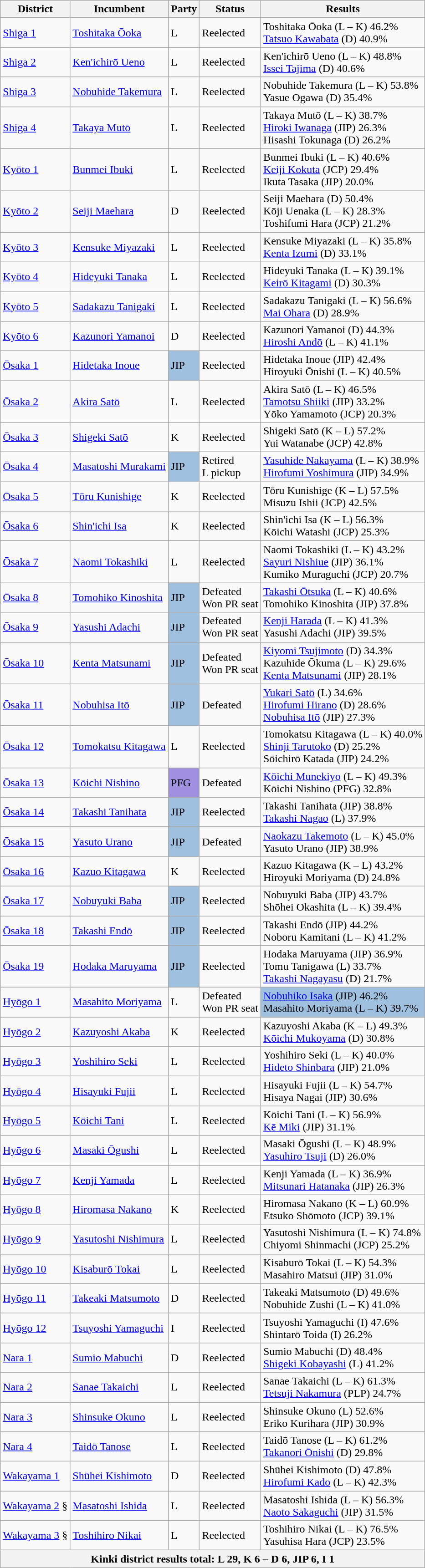<table class="wikitable">
<tr>
<th>District</th>
<th>Incumbent</th>
<th>Party</th>
<th>Status</th>
<th>Results</th>
</tr>
<tr>
<td><a href='#'>Shiga 1</a></td>
<td><a href='#'>Toshitaka Ōoka</a></td>
<td>L</td>
<td>Reelected</td>
<td>Toshitaka Ōoka (L – K) 46.2%<br><a href='#'>Tatsuo Kawabata</a> (D) 40.9%</td>
</tr>
<tr>
<td><a href='#'>Shiga 2</a></td>
<td><a href='#'>Ken'ichirō Ueno</a></td>
<td>L</td>
<td>Reelected</td>
<td>Ken'ichirō Ueno (L – K) 48.8%<br><a href='#'>Issei Tajima</a> (D) 40.6%</td>
</tr>
<tr>
<td><a href='#'>Shiga 3</a></td>
<td><a href='#'>Nobuhide Takemura</a></td>
<td>L</td>
<td>Reelected</td>
<td>Nobuhide Takemura (L – K) 53.8%<br>Yasue Ogawa (D) 35.4%</td>
</tr>
<tr>
<td><a href='#'>Shiga 4</a></td>
<td><a href='#'>Takaya Mutō</a></td>
<td>L</td>
<td>Reelected</td>
<td>Takaya Mutō (L – K) 38.7%<br><a href='#'>Hiroki Iwanaga</a> (JIP) 26.3%<br>Hisashi Tokunaga (D) 26.2%</td>
</tr>
<tr>
<td><a href='#'>Kyōto 1</a></td>
<td><a href='#'>Bunmei Ibuki</a></td>
<td>L</td>
<td>Reelected</td>
<td>Bunmei Ibuki (L – K) 40.6%<br><a href='#'>Keiji Kokuta</a> (JCP) 29.4%<br>Ikuta Tasaka (JIP) 20.0%</td>
</tr>
<tr>
<td><a href='#'>Kyōto 2</a></td>
<td><a href='#'>Seiji Maehara</a></td>
<td>D</td>
<td>Reelected</td>
<td>Seiji Maehara (D) 50.4%<br>Kōji Uenaka (L – K) 28.3%<br>Toshifumi Hara (JCP) 21.2%</td>
</tr>
<tr>
<td><a href='#'>Kyōto 3</a></td>
<td><a href='#'>Kensuke Miyazaki</a></td>
<td>L</td>
<td>Reelected</td>
<td>Kensuke Miyazaki (L – K) 35.8%<br><a href='#'>Kenta Izumi</a> (D) 33.1%</td>
</tr>
<tr>
<td><a href='#'>Kyōto 4</a></td>
<td><a href='#'>Hideyuki Tanaka</a></td>
<td>L</td>
<td>Reelected</td>
<td>Hideyuki Tanaka (L – K) 39.1%<br><a href='#'>Keirō Kitagami</a> (D) 30.3%</td>
</tr>
<tr>
<td><a href='#'>Kyōto 5</a></td>
<td><a href='#'>Sadakazu Tanigaki</a></td>
<td>L</td>
<td>Reelected</td>
<td>Sadakazu Tanigaki (L – K) 56.6%<br><a href='#'>Mai Ohara</a> (D) 28.9%</td>
</tr>
<tr>
<td><a href='#'>Kyōto 6</a></td>
<td><a href='#'>Kazunori Yamanoi</a></td>
<td>D</td>
<td>Reelected</td>
<td>Kazunori Yamanoi (D) 44.3%<br><a href='#'>Hiroshi Andō</a> (L – K) 41.1%</td>
</tr>
<tr>
<td><a href='#'>Ōsaka 1</a></td>
<td><a href='#'>Hidetaka Inoue</a></td>
<td bgcolor="#A0C0E0">JIP</td>
<td>Reelected</td>
<td>Hidetaka Inoue (JIP) 42.4%<br>Hiroyuki Ōnishi (L – K) 40.5%</td>
</tr>
<tr>
<td><a href='#'>Ōsaka 2</a></td>
<td><a href='#'>Akira Satō</a></td>
<td>L</td>
<td>Reelected</td>
<td>Akira Satō (L – K) 46.5%<br><a href='#'>Tamotsu Shiiki</a> (JIP) 33.2%<br>Yōko Yamamoto (JCP) 20.3%</td>
</tr>
<tr>
<td><a href='#'>Ōsaka 3</a></td>
<td><a href='#'>Shigeki Satō</a></td>
<td>K</td>
<td>Reelected</td>
<td>Shigeki Satō (K – L) 57.2%<br>Yui Watanabe (JCP) 42.8%</td>
</tr>
<tr>
<td><a href='#'>Ōsaka 4</a></td>
<td><a href='#'>Masatoshi Murakami</a></td>
<td bgcolor="#A0C0E0">JIP</td>
<td>Retired<br>L pickup</td>
<td><a href='#'>Yasuhide Nakayama</a> (L – K) 38.9%<br><a href='#'>Hirofumi Yoshimura</a> (JIP) 34.9%</td>
</tr>
<tr>
<td><a href='#'>Ōsaka 5</a></td>
<td><a href='#'>Tōru Kunishige</a></td>
<td>K</td>
<td>Reelected</td>
<td>Tōru Kunishige (K – L) 57.5%<br>Misuzu Ishii (JCP) 42.5%</td>
</tr>
<tr>
<td><a href='#'>Ōsaka 6</a></td>
<td><a href='#'>Shin'ichi Isa</a></td>
<td>K</td>
<td>Reelected</td>
<td>Shin'ichi Isa (K – L) 56.3%<br>Kōichi Watashi (JCP) 25.3%</td>
</tr>
<tr>
<td><a href='#'>Ōsaka 7</a></td>
<td><a href='#'>Naomi Tokashiki</a></td>
<td>L</td>
<td>Reelected</td>
<td>Naomi Tokashiki (L – K) 43.2%<br><a href='#'>Sayuri Nishiue</a> (JIP) 36.1%<br>Kumiko Muraguchi (JCP) 20.7%</td>
</tr>
<tr>
<td><a href='#'>Ōsaka 8</a></td>
<td><a href='#'>Tomohiko Kinoshita</a></td>
<td bgcolor="#A0C0E0">JIP</td>
<td>Defeated<br>Won PR seat</td>
<td><a href='#'>Takashi Ōtsuka</a> (L – K) 40.6%<br>Tomohiko Kinoshita (JIP) 37.8%</td>
</tr>
<tr>
<td><a href='#'>Ōsaka 9</a></td>
<td><a href='#'>Yasushi Adachi</a></td>
<td bgcolor="#A0C0E0">JIP</td>
<td>Defeated<br>Won PR seat</td>
<td><a href='#'>Kenji Harada</a> (L – K) 41.3%<br>Yasushi Adachi (JIP) 39.5%</td>
</tr>
<tr>
<td><a href='#'>Ōsaka 10</a></td>
<td><a href='#'>Kenta Matsunami</a></td>
<td bgcolor="#A0C0E0">JIP</td>
<td>Defeated<br>Won PR seat</td>
<td><a href='#'>Kiyomi Tsujimoto</a> (D) 34.3%<br>Kazuhide Ōkuma (L – K) 29.6%<br><a href='#'>Kenta Matsunami</a> (JIP) 28.1%</td>
</tr>
<tr>
<td><a href='#'>Ōsaka 11</a></td>
<td><a href='#'>Nobuhisa Itō</a></td>
<td bgcolor="#A0C0E0">JIP</td>
<td>Defeated</td>
<td><a href='#'>Yukari Satō</a> (L) 34.6%<br><a href='#'>Hirofumi Hirano</a> (D) 28.6%<br><a href='#'>Nobuhisa Itō</a> (JIP) 27.3%</td>
</tr>
<tr>
<td><a href='#'>Ōsaka 12</a></td>
<td><a href='#'>Tomokatsu Kitagawa</a></td>
<td>L</td>
<td>Reelected</td>
<td>Tomokatsu Kitagawa (L – K) 40.0%<br><a href='#'>Shinji Tarutoko</a> (D) 25.2%<br>Sōichirō Katada (JIP) 24.2%</td>
</tr>
<tr>
<td><a href='#'>Ōsaka 13</a></td>
<td><a href='#'>Kōichi Nishino</a></td>
<td bgcolor="#A090E0">PFG</td>
<td>Defeated</td>
<td><a href='#'>Kōichi Munekiyo</a> (L – K) 49.3%<br>Kōichi Nishino (PFG) 32.8%</td>
</tr>
<tr>
<td><a href='#'>Ōsaka 14</a></td>
<td><a href='#'>Takashi Tanihata</a></td>
<td bgcolor="#A0C0E0">JIP</td>
<td>Reelected</td>
<td>Takashi Tanihata (JIP) 38.8%<br><a href='#'>Takashi Nagao</a> (L) 37.9%</td>
</tr>
<tr>
<td><a href='#'>Ōsaka 15</a></td>
<td><a href='#'>Yasuto Urano</a></td>
<td bgcolor="#A0C0E0">JIP</td>
<td>Defeated</td>
<td><a href='#'>Naokazu Takemoto</a> (L – K) 45.0%<br>Yasuto Urano (JIP) 38.9%</td>
</tr>
<tr>
<td><a href='#'>Ōsaka 16</a></td>
<td><a href='#'>Kazuo Kitagawa</a></td>
<td>K</td>
<td>Reelected</td>
<td>Kazuo Kitagawa (K – L) 43.2%<br>Hiroyuki Moriyama (D) 24.8%</td>
</tr>
<tr>
<td><a href='#'>Ōsaka 17</a></td>
<td><a href='#'>Nobuyuki Baba</a></td>
<td bgcolor="#A0C0E0">JIP</td>
<td>Reelected</td>
<td>Nobuyuki Baba (JIP) 43.7%<br>Shōhei Okashita (L – K) 39.4%</td>
</tr>
<tr>
<td><a href='#'>Ōsaka 18</a></td>
<td><a href='#'>Takashi Endō</a></td>
<td bgcolor="#A0C0E0">JIP</td>
<td>Reelected</td>
<td>Takashi Endō (JIP) 44.2%<br>Noboru Kamitani (L – K) 41.2%</td>
</tr>
<tr>
<td><a href='#'>Ōsaka 19</a></td>
<td><a href='#'>Hodaka Maruyama</a></td>
<td bgcolor="#A0C0E0">JIP</td>
<td>Reelected</td>
<td>Hodaka Maruyama (JIP) 36.9%<br>Tomu Tanigawa (L) 33.7%<br><a href='#'>Takashi Nagayasu</a> (D) 21.7%</td>
</tr>
<tr>
<td><a href='#'>Hyōgo 1</a></td>
<td><a href='#'>Masahito Moriyama</a></td>
<td>L</td>
<td>Defeated<br>Won PR seat</td>
<td bgcolor="#A0C0E0"><a href='#'>Nobuhiko Isaka</a> (JIP) 46.2%<br>Masahito Moriyama (L – K) 39.7%</td>
</tr>
<tr>
<td><a href='#'>Hyōgo 2</a></td>
<td><a href='#'>Kazuyoshi Akaba</a></td>
<td>K</td>
<td>Reelected</td>
<td>Kazuyoshi Akaba (K – L) 49.3%<br><a href='#'>Kōichi Mukoyama</a> (D) 30.8%</td>
</tr>
<tr>
<td><a href='#'>Hyōgo 3</a></td>
<td><a href='#'>Yoshihiro Seki</a></td>
<td>L</td>
<td>Reelected</td>
<td>Yoshihiro Seki (L – K) 40.0%<br><a href='#'>Hideto Shinbara</a> (JIP) 21.0%</td>
</tr>
<tr>
<td><a href='#'>Hyōgo 4</a></td>
<td><a href='#'>Hisayuki Fujii</a></td>
<td>L</td>
<td>Reelected</td>
<td>Hisayuki Fujii (L – K) 54.7%<br>Hisaya Nagai (JIP) 30.6%</td>
</tr>
<tr>
<td><a href='#'>Hyōgo 5</a></td>
<td><a href='#'>Kōichi Tani</a></td>
<td>L</td>
<td>Reelected</td>
<td>Kōichi Tani (L – K) 56.9%<br><a href='#'>Kē Miki</a> (JIP) 31.1%</td>
</tr>
<tr>
<td><a href='#'>Hyōgo 6</a></td>
<td><a href='#'>Masaki Ōgushi</a></td>
<td>L</td>
<td>Reelected</td>
<td>Masaki Ōgushi (L – K) 48.9%<br><a href='#'>Yasuhiro Tsuji</a> (D) 26.0%</td>
</tr>
<tr>
<td><a href='#'>Hyōgo 7</a></td>
<td><a href='#'>Kenji Yamada</a></td>
<td>L</td>
<td>Reelected</td>
<td>Kenji Yamada (L – K) 36.9%<br><a href='#'>Mitsunari Hatanaka</a> (JIP) 26.3%</td>
</tr>
<tr>
<td><a href='#'>Hyōgo 8</a></td>
<td><a href='#'>Hiromasa Nakano</a></td>
<td>K</td>
<td>Reelected</td>
<td>Hiromasa Nakano (K – L) 60.9%<br>Etsuko Shōmoto (JCP) 39.1%</td>
</tr>
<tr>
<td><a href='#'>Hyōgo 9</a></td>
<td><a href='#'>Yasutoshi Nishimura</a></td>
<td>L</td>
<td>Reelected</td>
<td>Yasutoshi Nishimura (L – K) 74.8%<br>Chiyomi Shinmachi (JCP) 25.2%</td>
</tr>
<tr>
<td><a href='#'>Hyōgo 10</a></td>
<td><a href='#'>Kisaburō Tokai</a></td>
<td>L</td>
<td>Reelected</td>
<td>Kisaburō Tokai (L – K) 54.3%<br>Masahiro Matsui (JIP) 31.0%</td>
</tr>
<tr>
<td><a href='#'>Hyōgo 11</a></td>
<td><a href='#'>Takeaki Matsumoto</a></td>
<td>D</td>
<td>Reelected</td>
<td>Takeaki Matsumoto (D) 49.6%<br>Nobuhide Zushi (L – K) 41.0%</td>
</tr>
<tr>
<td><a href='#'>Hyōgo 12</a></td>
<td><a href='#'>Tsuyoshi Yamaguchi</a></td>
<td>I</td>
<td>Reelected</td>
<td>Tsuyoshi Yamaguchi (I) 47.6%<br>Shintarō Toida (I) 26.2%</td>
</tr>
<tr>
<td><a href='#'>Nara 1</a></td>
<td><a href='#'>Sumio Mabuchi</a></td>
<td>D</td>
<td>Reelected</td>
<td>Sumio Mabuchi (D) 48.4%<br><a href='#'>Shigeki Kobayashi</a> (L) 41.2%</td>
</tr>
<tr>
<td><a href='#'>Nara 2</a></td>
<td><a href='#'>Sanae Takaichi</a></td>
<td>L</td>
<td>Reelected</td>
<td>Sanae Takaichi (L – K) 61.3%<br><a href='#'>Tetsuji Nakamura</a> (PLP) 24.7%</td>
</tr>
<tr>
<td><a href='#'>Nara 3</a></td>
<td><a href='#'>Shinsuke Okuno</a></td>
<td>L</td>
<td>Reelected</td>
<td>Shinsuke Okuno (L) 52.6%<br>Eriko Kurihara (JIP) 30.9%</td>
</tr>
<tr>
<td><a href='#'>Nara 4</a></td>
<td><a href='#'>Taidō Tanose</a></td>
<td>L</td>
<td>Reelected</td>
<td>Taidō Tanose (L – K) 61.2%<br><a href='#'>Takanori Ōnishi</a> (D) 29.8%</td>
</tr>
<tr>
<td><a href='#'>Wakayama 1</a></td>
<td><a href='#'>Shūhei Kishimoto</a></td>
<td>D</td>
<td>Reelected</td>
<td>Shūhei Kishimoto (D) 47.8%<br><a href='#'>Hirofumi Kado</a> (L – K) 42.3%</td>
</tr>
<tr>
<td><a href='#'>Wakayama 2</a> §</td>
<td><a href='#'>Masatoshi Ishida</a></td>
<td>L</td>
<td>Reelected</td>
<td>Masatoshi Ishida (L – K) 56.3%<br><a href='#'>Naoto Sakaguchi</a> (JIP) 31.5%</td>
</tr>
<tr>
<td><a href='#'>Wakayama 3</a> §</td>
<td><a href='#'>Toshihiro Nikai</a></td>
<td>L</td>
<td>Reelected</td>
<td>Toshihiro Nikai (L – K) 76.5%<br>Yasuhisa Hara (JCP) 23.5%</td>
</tr>
<tr>
<th colspan="5">Kinki district results total: L 29, K 6 – D 6, JIP 6, I 1</th>
</tr>
</table>
